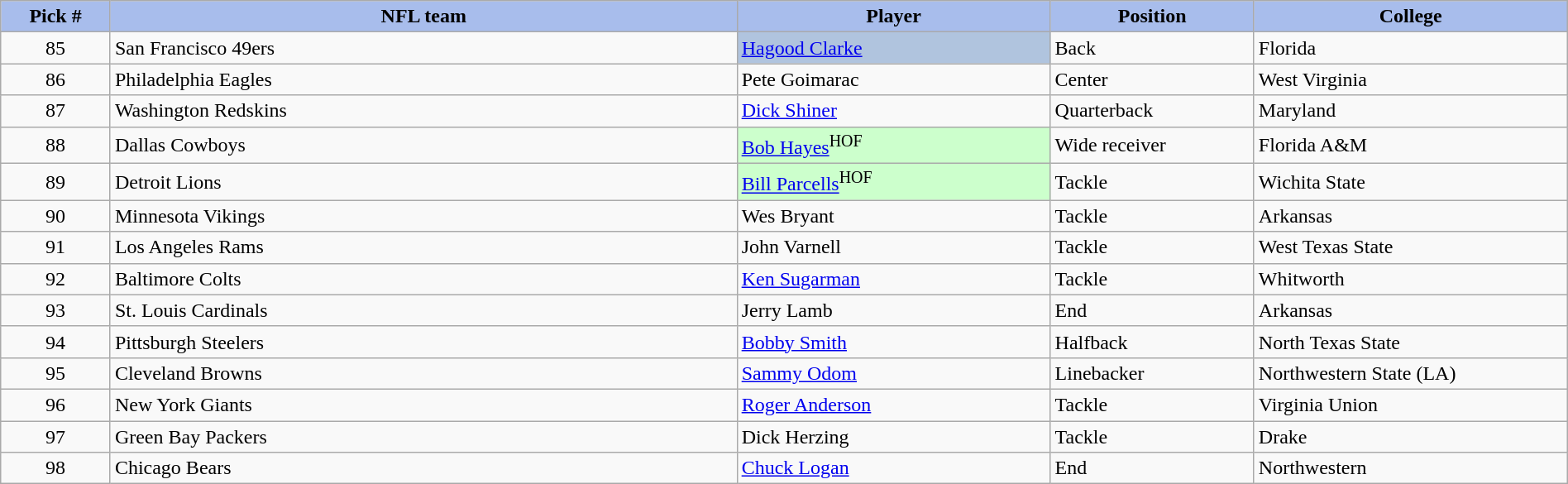<table class="wikitable sortable sortable" style="width: 100%">
<tr>
<th style="background:#A8BDEC;" width=7%>Pick #</th>
<th width=40% style="background:#A8BDEC;">NFL team</th>
<th width=20% style="background:#A8BDEC;">Player</th>
<th width=13% style="background:#A8BDEC;">Position</th>
<th style="background:#A8BDEC;">College</th>
</tr>
<tr>
<td align=center>85</td>
<td>San Francisco 49ers</td>
<td bgcolor="lightsteelblue"><a href='#'>Hagood Clarke</a></td>
<td>Back</td>
<td>Florida</td>
</tr>
<tr>
<td align=center>86</td>
<td>Philadelphia Eagles</td>
<td>Pete Goimarac</td>
<td>Center</td>
<td>West Virginia</td>
</tr>
<tr>
<td align=center>87</td>
<td>Washington Redskins</td>
<td><a href='#'>Dick Shiner</a></td>
<td>Quarterback</td>
<td>Maryland</td>
</tr>
<tr>
<td align=center>88</td>
<td>Dallas Cowboys</td>
<td bgcolor="#CCFFCC"><a href='#'>Bob Hayes</a><sup>HOF</sup></td>
<td HOF>Wide receiver</td>
<td>Florida A&M</td>
</tr>
<tr>
<td align=center>89</td>
<td>Detroit Lions</td>
<td bgcolor="#CCFFCC"><a href='#'>Bill Parcells</a><sup>HOF</sup></td>
<td>Tackle</td>
<td>Wichita State</td>
</tr>
<tr>
<td align=center>90</td>
<td>Minnesota Vikings</td>
<td>Wes Bryant</td>
<td>Tackle</td>
<td>Arkansas</td>
</tr>
<tr>
<td align=center>91</td>
<td>Los Angeles Rams</td>
<td>John Varnell</td>
<td>Tackle</td>
<td>West Texas State</td>
</tr>
<tr>
<td align=center>92</td>
<td>Baltimore Colts</td>
<td><a href='#'>Ken Sugarman</a></td>
<td>Tackle</td>
<td>Whitworth</td>
</tr>
<tr>
<td align=center>93</td>
<td>St. Louis Cardinals</td>
<td>Jerry Lamb</td>
<td>End</td>
<td>Arkansas</td>
</tr>
<tr>
<td align=center>94</td>
<td>Pittsburgh Steelers</td>
<td><a href='#'>Bobby Smith</a></td>
<td>Halfback</td>
<td>North Texas State</td>
</tr>
<tr>
<td align=center>95</td>
<td>Cleveland Browns</td>
<td><a href='#'>Sammy Odom</a></td>
<td>Linebacker</td>
<td>Northwestern State (LA)</td>
</tr>
<tr>
<td align=center>96</td>
<td>New York Giants</td>
<td><a href='#'>Roger Anderson</a></td>
<td>Tackle</td>
<td>Virginia Union</td>
</tr>
<tr>
<td align=center>97</td>
<td>Green Bay Packers</td>
<td>Dick Herzing</td>
<td>Tackle</td>
<td>Drake</td>
</tr>
<tr>
<td align=center>98</td>
<td>Chicago Bears</td>
<td><a href='#'>Chuck Logan</a></td>
<td>End</td>
<td>Northwestern</td>
</tr>
</table>
